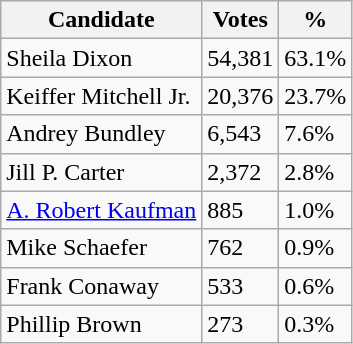<table class="wikitable" style="margin:1em;">
<tr>
<th>Candidate</th>
<th>Votes</th>
<th>%</th>
</tr>
<tr>
<td>Sheila Dixon</td>
<td>54,381</td>
<td>63.1%</td>
</tr>
<tr>
<td>Keiffer Mitchell Jr.</td>
<td>20,376</td>
<td>23.7%</td>
</tr>
<tr>
<td>Andrey Bundley</td>
<td>6,543</td>
<td>7.6%</td>
</tr>
<tr>
<td>Jill P. Carter</td>
<td>2,372</td>
<td>2.8%</td>
</tr>
<tr>
<td><a href='#'>A. Robert Kaufman</a></td>
<td>885</td>
<td>1.0%</td>
</tr>
<tr>
<td>Mike Schaefer</td>
<td>762</td>
<td>0.9%</td>
</tr>
<tr>
<td>Frank Conaway</td>
<td>533</td>
<td>0.6%</td>
</tr>
<tr>
<td>Phillip Brown</td>
<td>273</td>
<td>0.3%</td>
</tr>
</table>
